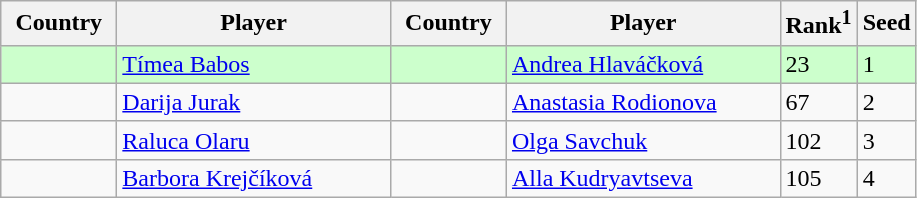<table class="sortable wikitable">
<tr>
<th width="70">Country</th>
<th width="175">Player</th>
<th width="70">Country</th>
<th width="175">Player</th>
<th>Rank<sup>1</sup></th>
<th>Seed</th>
</tr>
<tr bgcolor=#cfc>
<td></td>
<td><a href='#'>Tímea Babos</a></td>
<td></td>
<td><a href='#'>Andrea Hlaváčková</a></td>
<td>23</td>
<td>1</td>
</tr>
<tr>
<td></td>
<td><a href='#'>Darija Jurak</a></td>
<td></td>
<td><a href='#'>Anastasia Rodionova</a></td>
<td>67</td>
<td>2</td>
</tr>
<tr>
<td></td>
<td><a href='#'>Raluca Olaru</a></td>
<td></td>
<td><a href='#'>Olga Savchuk</a></td>
<td>102</td>
<td>3</td>
</tr>
<tr>
<td></td>
<td><a href='#'>Barbora Krejčíková</a></td>
<td></td>
<td><a href='#'>Alla Kudryavtseva</a></td>
<td>105</td>
<td>4</td>
</tr>
</table>
